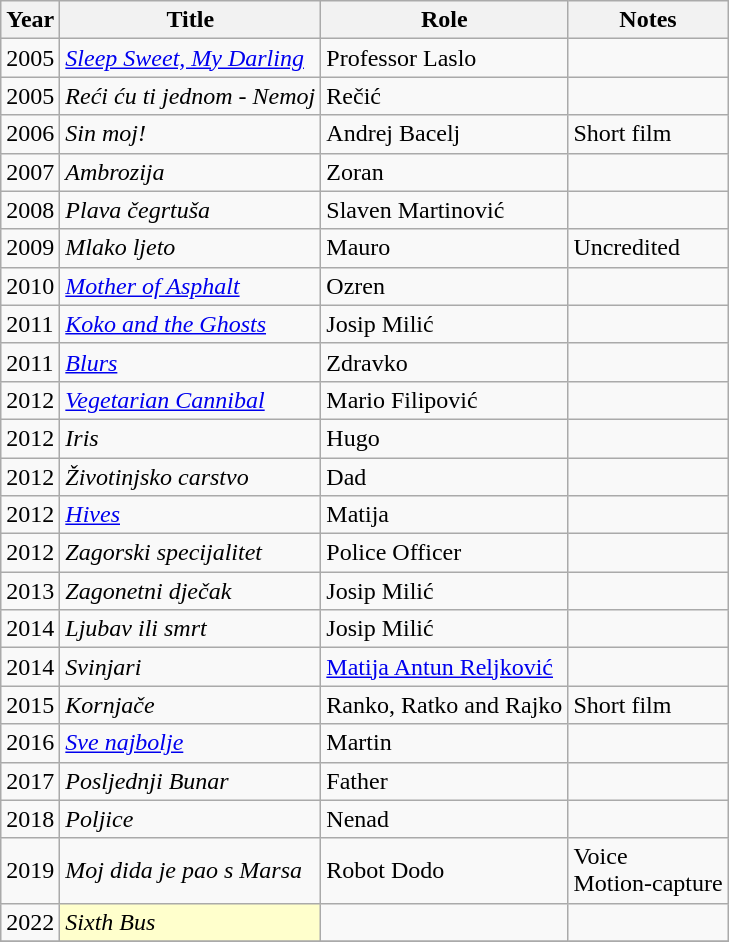<table class="wikitable sortable">
<tr>
<th>Year</th>
<th>Title</th>
<th>Role</th>
<th class="unsortable">Notes</th>
</tr>
<tr>
<td>2005</td>
<td><em><a href='#'>Sleep Sweet, My Darling</a></em></td>
<td>Professor Laslo</td>
<td></td>
</tr>
<tr>
<td>2005</td>
<td><em>Reći ću ti jednom - Nemoj</em></td>
<td>Rečić</td>
<td></td>
</tr>
<tr>
<td>2006</td>
<td><em>Sin moj!</em></td>
<td>Andrej Bacelj</td>
<td>Short film</td>
</tr>
<tr>
<td>2007</td>
<td><em>Ambrozija</em></td>
<td>Zoran</td>
<td></td>
</tr>
<tr>
<td>2008</td>
<td><em>Plava čegrtuša</em></td>
<td>Slaven Martinović</td>
<td></td>
</tr>
<tr>
<td>2009</td>
<td><em>Mlako ljeto</em></td>
<td>Mauro</td>
<td>Uncredited</td>
</tr>
<tr>
<td>2010</td>
<td><em><a href='#'>Mother of Asphalt</a></em></td>
<td>Ozren</td>
<td></td>
</tr>
<tr>
<td>2011</td>
<td><em><a href='#'>Koko and the Ghosts</a></em></td>
<td>Josip Milić</td>
<td></td>
</tr>
<tr>
<td>2011</td>
<td><em><a href='#'>Blurs</a></em></td>
<td>Zdravko</td>
<td></td>
</tr>
<tr>
<td>2012</td>
<td><em><a href='#'>Vegetarian Cannibal</a></em></td>
<td>Mario Filipović</td>
<td></td>
</tr>
<tr>
<td>2012</td>
<td><em>Iris</em></td>
<td>Hugo</td>
<td></td>
</tr>
<tr>
<td>2012</td>
<td><em>Životinjsko carstvo</em></td>
<td>Dad</td>
<td></td>
</tr>
<tr>
<td>2012</td>
<td><em><a href='#'>Hives</a></em></td>
<td>Matija</td>
<td></td>
</tr>
<tr>
<td>2012</td>
<td><em>Zagorski specijalitet</em></td>
<td>Police Officer</td>
<td></td>
</tr>
<tr>
<td>2013</td>
<td><em>Zagonetni dječak</em></td>
<td>Josip Milić</td>
<td></td>
</tr>
<tr>
<td>2014</td>
<td><em>Ljubav ili smrt</em></td>
<td>Josip Milić</td>
<td></td>
</tr>
<tr>
<td>2014</td>
<td><em>Svinjari</em></td>
<td><a href='#'>Matija Antun Reljković</a></td>
<td></td>
</tr>
<tr>
<td>2015</td>
<td><em>Kornjače</em></td>
<td>Ranko, Ratko and Rajko</td>
<td>Short film</td>
</tr>
<tr>
<td>2016</td>
<td><em><a href='#'>Sve najbolje</a></em></td>
<td>Martin</td>
<td></td>
</tr>
<tr>
<td>2017</td>
<td><em>Posljednji Bunar</em></td>
<td>Father</td>
<td></td>
</tr>
<tr>
<td>2018</td>
<td><em>Poljice</em></td>
<td>Nenad</td>
<td></td>
</tr>
<tr>
<td>2019</td>
<td><em>Moj dida je pao s Marsa</em></td>
<td>Robot Dodo</td>
<td>Voice<br>Motion-capture</td>
</tr>
<tr>
<td>2022</td>
<td style="background:#FFFFCC;" data-sort-value="Sixth Bus"><em>Sixth Bus</em></td>
<td></td>
<td></td>
</tr>
<tr>
</tr>
</table>
